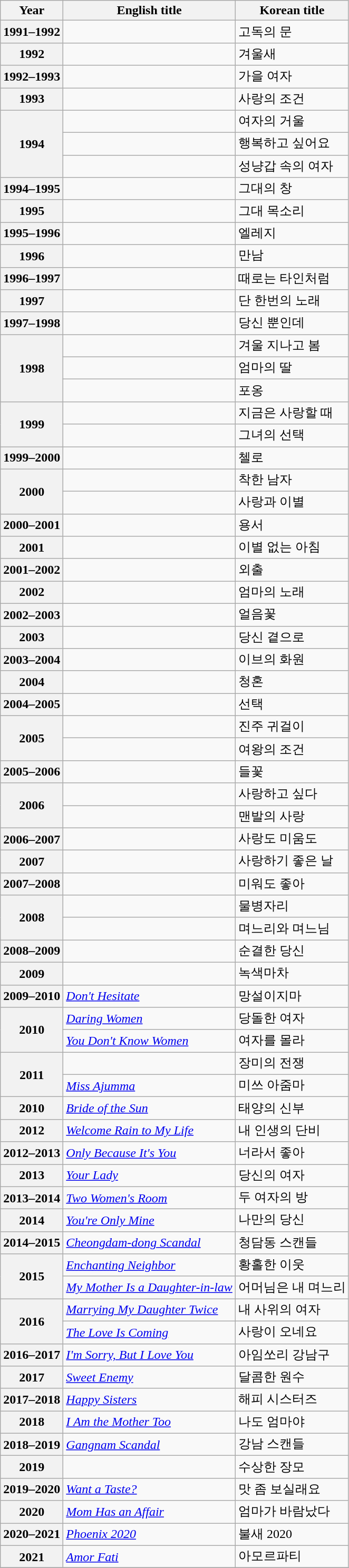<table class="wikitable sortable plainrowheaders">
<tr>
<th scope="col">Year</th>
<th scope="col">English title</th>
<th scope="col">Korean title</th>
</tr>
<tr>
<th scope="row">1991–1992</th>
<td><em></em></td>
<td>고독의 문</td>
</tr>
<tr>
<th scope="row">1992</th>
<td><em></em></td>
<td>겨울새</td>
</tr>
<tr>
<th scope="row">1992–1993</th>
<td><em></em></td>
<td>가을 여자</td>
</tr>
<tr>
<th scope="row">1993</th>
<td><em></em></td>
<td>사랑의 조건</td>
</tr>
<tr>
<th scope="row" rowspan=3>1994</th>
<td><em></em></td>
<td>여자의 거울</td>
</tr>
<tr>
<td><em></em></td>
<td>행복하고 싶어요</td>
</tr>
<tr>
<td><em></em></td>
<td>성냥갑 속의 여자</td>
</tr>
<tr>
<th scope="row">1994–1995</th>
<td><em></em></td>
<td>그대의 창</td>
</tr>
<tr>
<th scope="row">1995</th>
<td><em></em></td>
<td>그대 목소리</td>
</tr>
<tr>
<th scope="row">1995–1996</th>
<td><em></em></td>
<td>엘레지</td>
</tr>
<tr>
<th scope="row">1996</th>
<td><em></em></td>
<td>만남</td>
</tr>
<tr>
<th scope="row">1996–1997</th>
<td><em></em></td>
<td>때로는 타인처럼</td>
</tr>
<tr>
<th scope="row">1997</th>
<td><em></em></td>
<td>단 한번의 노래</td>
</tr>
<tr>
<th scope="row">1997–1998</th>
<td><em></em></td>
<td>당신 뿐인데</td>
</tr>
<tr>
<th scope="row" rowspan=3>1998</th>
<td><em></em></td>
<td>겨울 지나고 봄</td>
</tr>
<tr>
<td><em></em></td>
<td>엄마의 딸</td>
</tr>
<tr>
<td><em></em></td>
<td>포옹</td>
</tr>
<tr>
<th scope="row" rowspan=2>1999</th>
<td><em></em></td>
<td>지금은 사랑할 때</td>
</tr>
<tr>
<td><em></em></td>
<td>그녀의 선택</td>
</tr>
<tr>
<th scope="row">1999–2000</th>
<td><em></em></td>
<td>첼로</td>
</tr>
<tr>
<th scope="row" rowspan=2>2000</th>
<td><em></em></td>
<td>착한 남자</td>
</tr>
<tr>
<td><em></em></td>
<td>사랑과 이별</td>
</tr>
<tr>
<th scope="row">2000–2001</th>
<td><em></em></td>
<td>용서</td>
</tr>
<tr>
<th scope="row">2001</th>
<td><em></em></td>
<td>이별 없는 아침</td>
</tr>
<tr>
<th scope="row">2001–2002</th>
<td><em></em></td>
<td>외출</td>
</tr>
<tr>
<th scope="row">2002</th>
<td><em></em></td>
<td>엄마의 노래</td>
</tr>
<tr>
<th scope="row">2002–2003</th>
<td><em></em></td>
<td>얼음꽃</td>
</tr>
<tr>
<th scope="row">2003</th>
<td><em></em></td>
<td>당신 곁으로</td>
</tr>
<tr>
<th scope="row">2003–2004</th>
<td><em></em></td>
<td>이브의 화원</td>
</tr>
<tr>
<th scope="row">2004</th>
<td><em></em></td>
<td>청혼</td>
</tr>
<tr>
<th scope="row">2004–2005</th>
<td><em></em></td>
<td>선택</td>
</tr>
<tr>
<th scope="row" rowspan=2>2005</th>
<td><em></em></td>
<td>진주 귀걸이</td>
</tr>
<tr>
<td><em></em></td>
<td>여왕의 조건</td>
</tr>
<tr>
<th scope="row">2005–2006</th>
<td><em></em></td>
<td>들꽃</td>
</tr>
<tr>
<th scope="row" rowspan=2>2006</th>
<td><em></em></td>
<td>사랑하고 싶다</td>
</tr>
<tr>
<td><em></em></td>
<td>맨발의 사랑</td>
</tr>
<tr>
<th scope="row">2006–2007</th>
<td><em></em></td>
<td>사랑도 미움도</td>
</tr>
<tr>
<th scope="row">2007</th>
<td><em></em></td>
<td>사랑하기 좋은 날</td>
</tr>
<tr>
<th scope="row">2007–2008</th>
<td><em></em></td>
<td>미워도 좋아</td>
</tr>
<tr>
<th scope="row" rowspan=2>2008</th>
<td><em></em></td>
<td>물병자리</td>
</tr>
<tr>
<td><em></em></td>
<td>며느리와 며느님</td>
</tr>
<tr>
<th scope="row">2008–2009</th>
<td><em></em></td>
<td>순결한 당신</td>
</tr>
<tr>
<th scope="row">2009</th>
<td><em></em></td>
<td>녹색마차</td>
</tr>
<tr>
<th scope="row">2009–2010</th>
<td><em><a href='#'>Don't Hesitate</a></em></td>
<td>망설이지마</td>
</tr>
<tr>
<th scope="row" rowspan=2>2010</th>
<td><em><a href='#'>Daring Women</a></em></td>
<td>당돌한 여자</td>
</tr>
<tr>
<td><em><a href='#'>You Don't Know Women</a></em></td>
<td>여자를 몰라</td>
</tr>
<tr>
<th scope="row" rowspan=2>2011</th>
<td><em></em></td>
<td>장미의 전쟁</td>
</tr>
<tr>
<td><em><a href='#'>Miss Ajumma</a></em></td>
<td>미쓰 아줌마</td>
</tr>
<tr>
<th scope="row">2010</th>
<td><em><a href='#'>Bride of the Sun</a></em></td>
<td>태양의 신부</td>
</tr>
<tr>
<th scope="row">2012</th>
<td><em><a href='#'>Welcome Rain to My Life</a></em></td>
<td>내 인생의 단비</td>
</tr>
<tr>
<th scope="row">2012–2013</th>
<td><em><a href='#'>Only Because It's You</a></em></td>
<td>너라서 좋아</td>
</tr>
<tr>
<th scope="row">2013</th>
<td><em><a href='#'>Your Lady</a></em></td>
<td>당신의 여자</td>
</tr>
<tr>
<th scope="row">2013–2014</th>
<td><em><a href='#'>Two Women's Room</a></em></td>
<td>두 여자의 방</td>
</tr>
<tr>
<th scope="row">2014</th>
<td><em><a href='#'>You're Only Mine</a></em></td>
<td>나만의 당신</td>
</tr>
<tr>
<th scope="row">2014–2015</th>
<td><em><a href='#'>Cheongdam-dong Scandal</a></em></td>
<td>청담동 스캔들</td>
</tr>
<tr>
<th scope="row" rowspan=2>2015</th>
<td><em><a href='#'>Enchanting Neighbor</a></em></td>
<td>황홀한 이웃</td>
</tr>
<tr>
<td><em><a href='#'>My Mother Is a Daughter-in-law</a></em></td>
<td>어머님은 내 며느리</td>
</tr>
<tr>
<th scope="row" rowspan=2>2016</th>
<td><em><a href='#'>Marrying My Daughter Twice</a></em></td>
<td>내 사위의 여자</td>
</tr>
<tr>
<td><em><a href='#'>The Love Is Coming</a></em></td>
<td>사랑이 오네요</td>
</tr>
<tr>
<th scope="row">2016–2017</th>
<td><em><a href='#'>I'm Sorry, But I Love You</a></em></td>
<td>아임쏘리 강남구</td>
</tr>
<tr>
<th scope="row">2017</th>
<td><em><a href='#'>Sweet Enemy</a></em></td>
<td>달콤한 원수</td>
</tr>
<tr>
<th scope="row">2017–2018</th>
<td><em><a href='#'>Happy Sisters</a></em></td>
<td>해피 시스터즈</td>
</tr>
<tr>
<th scope="row">2018</th>
<td><em><a href='#'>I Am the Mother Too</a></em></td>
<td>나도 엄마야</td>
</tr>
<tr>
<th scope="row">2018–2019</th>
<td><em><a href='#'>Gangnam Scandal</a></em></td>
<td>강남 스캔들</td>
</tr>
<tr>
<th scope="row">2019</th>
<td><em></em></td>
<td>수상한 장모</td>
</tr>
<tr>
<th scope="row">2019–2020</th>
<td><em><a href='#'>Want a Taste?</a></em></td>
<td>맛 좀 보실래요</td>
</tr>
<tr>
<th scope="row">2020</th>
<td><em><a href='#'>Mom Has an Affair</a></em></td>
<td>엄마가 바람났다</td>
</tr>
<tr>
<th scope="row">2020–2021</th>
<td><em><a href='#'>Phoenix 2020</a></em></td>
<td>불새 2020</td>
</tr>
<tr>
<th scope="row">2021</th>
<td><a href='#'><em>Amor Fati</em></a></td>
<td>아모르파티</td>
</tr>
<tr>
</tr>
</table>
